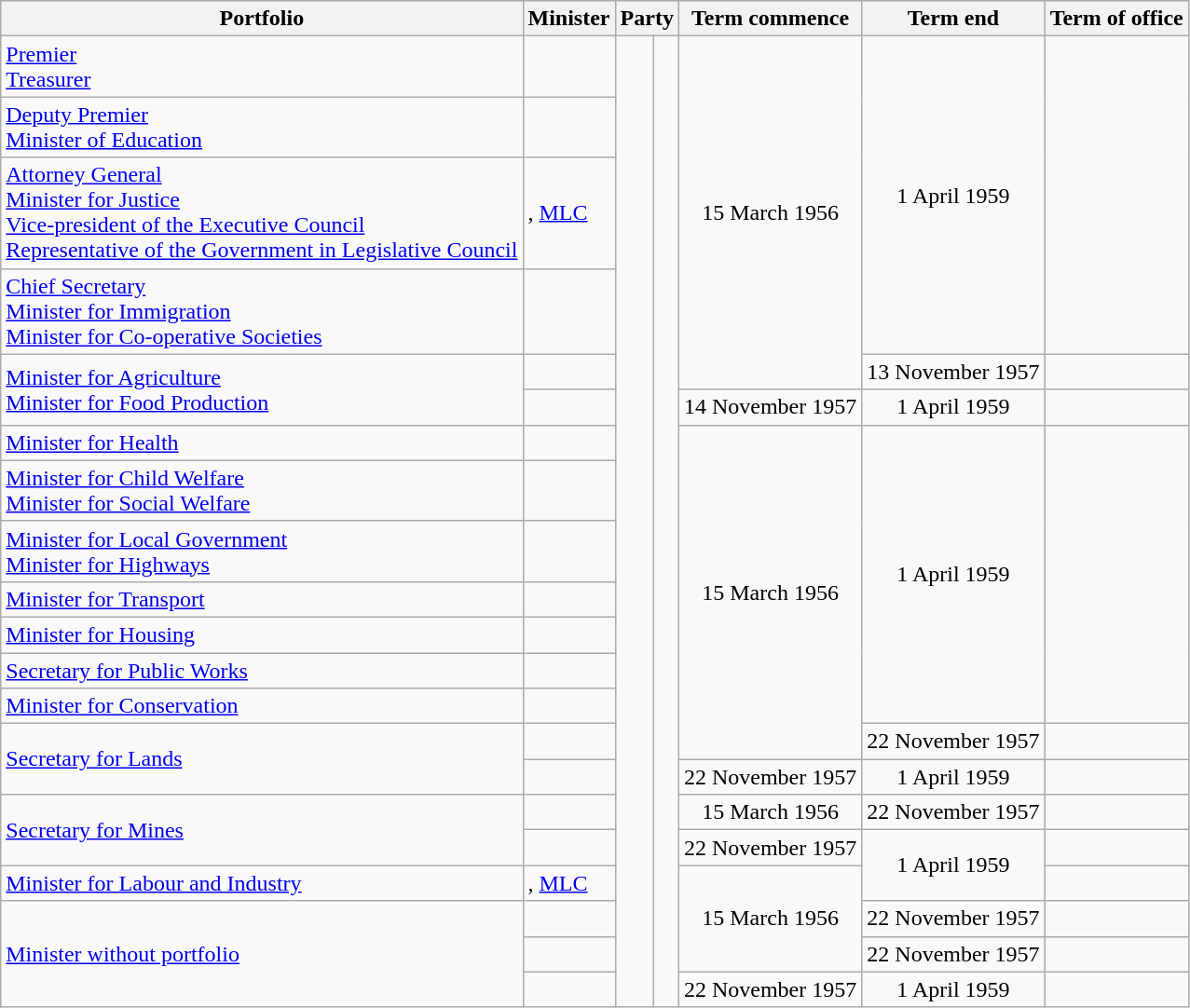<table class="wikitable sortable">
<tr>
<th>Portfolio</th>
<th>Minister</th>
<th colspan=2>Party</th>
<th>Term commence</th>
<th>Term end</th>
<th>Term of office</th>
</tr>
<tr>
<td><a href='#'>Premier</a><br><a href='#'>Treasurer</a></td>
<td></td>
<td rowspan=21 > </td>
<td rowspan=21></td>
<td rowspan=5 align=center>15 March 1956</td>
<td rowspan=4 align=center>1 April 1959</td>
<td rowspan=4 align=right></td>
</tr>
<tr>
<td><a href='#'>Deputy Premier</a><br><a href='#'>Minister of Education</a></td>
<td></td>
</tr>
<tr>
<td><a href='#'>Attorney General</a><br><a href='#'>Minister for Justice</a><br><a href='#'>Vice-president of the Executive Council</a><br><a href='#'>Representative of the Government in Legislative Council</a></td>
<td>, <a href='#'>MLC</a></td>
</tr>
<tr>
<td><a href='#'>Chief Secretary</a><br><a href='#'>Minister for Immigration</a><br><a href='#'>Minister for Co-operative Societies</a></td>
<td></td>
</tr>
<tr>
<td rowspan=2><a href='#'>Minister for Agriculture<br>Minister for Food Production</a></td>
<td></td>
<td align=center>13 November 1957</td>
<td align=right></td>
</tr>
<tr>
<td></td>
<td align=center>14 November 1957</td>
<td align=center>1 April 1959</td>
<td align=right></td>
</tr>
<tr>
<td><a href='#'>Minister for Health</a></td>
<td></td>
<td rowspan=8 align=center>15 March 1956</td>
<td rowspan=7 align=center>1 April 1959</td>
<td rowspan=7 align=right></td>
</tr>
<tr>
<td><a href='#'>Minister for Child Welfare</a><br><a href='#'>Minister for Social Welfare</a></td>
<td></td>
</tr>
<tr>
<td><a href='#'>Minister for Local Government</a><br><a href='#'>Minister for Highways</a></td>
<td></td>
</tr>
<tr>
<td><a href='#'>Minister for Transport</a></td>
<td></td>
</tr>
<tr>
<td><a href='#'>Minister for Housing</a></td>
<td></td>
</tr>
<tr>
<td><a href='#'>Secretary for Public Works</a></td>
<td></td>
</tr>
<tr>
<td><a href='#'>Minister for Conservation</a></td>
<td></td>
</tr>
<tr>
<td rowspan=2><a href='#'>Secretary for Lands</a></td>
<td></td>
<td align=center>22 November 1957</td>
<td align=right></td>
</tr>
<tr>
<td></td>
<td align=center>22 November 1957</td>
<td align=center>1 April 1959</td>
<td align=right></td>
</tr>
<tr>
<td rowspan=2><a href='#'>Secretary for Mines</a></td>
<td></td>
<td align=center>15 March 1956</td>
<td align=center>22 November 1957</td>
<td align=right></td>
</tr>
<tr>
<td></td>
<td align=center>22 November 1957</td>
<td rowspan=2 align=center>1 April 1959</td>
<td align=right></td>
</tr>
<tr>
<td><a href='#'>Minister for Labour and Industry</a></td>
<td>, <a href='#'>MLC</a></td>
<td rowspan=3 align=center>15 March 1956</td>
<td align=right></td>
</tr>
<tr>
<td rowspan="3"><a href='#'>Minister without portfolio</a></td>
<td></td>
<td align=center>22 November 1957</td>
<td align=right></td>
</tr>
<tr>
<td></td>
<td align=center>22 November 1957</td>
<td align=right></td>
</tr>
<tr>
<td></td>
<td align=center>22 November 1957</td>
<td align=center>1 April 1959</td>
<td align=right></td>
</tr>
</table>
